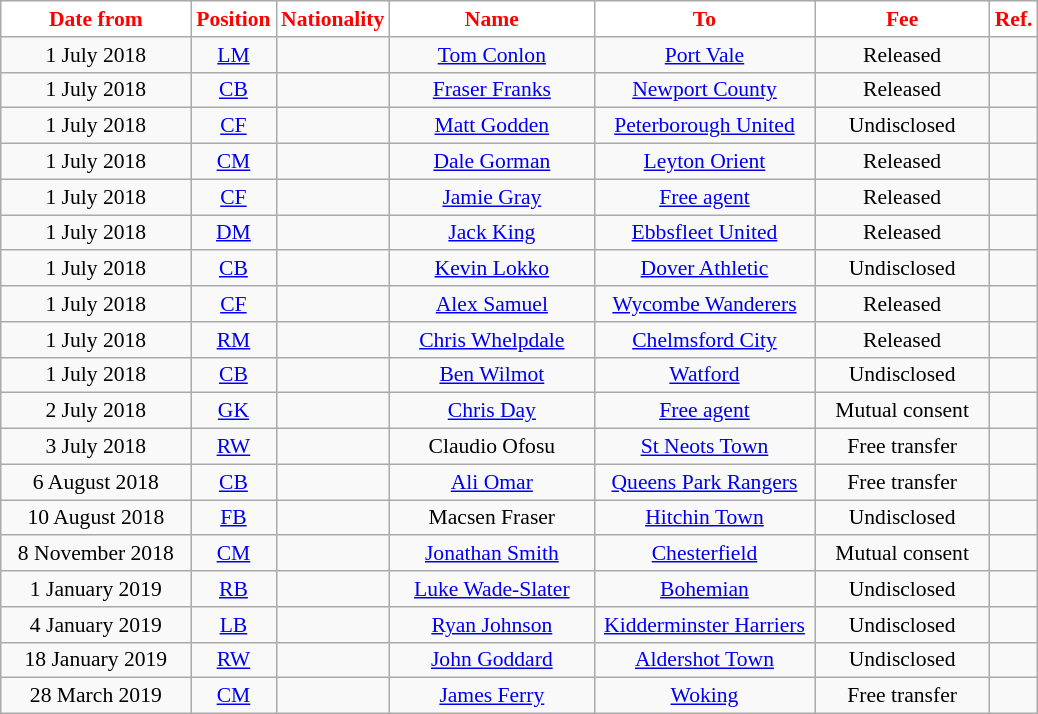<table class="wikitable"  style="text-align:center; font-size:90%; ">
<tr>
<th style="background:#FFFFFF; color:red; width:120px;">Date from</th>
<th style="background:#FFFFFF; color:red; width:50px;">Position</th>
<th style="background:#FFFFFF; color:red; width:50px;">Nationality</th>
<th style="background:#FFFFFF; color:red; width:130px;">Name</th>
<th style="background:#FFFFFF; color:red; width:140px;">To</th>
<th style="background:#FFFFFF; color:red; width:110px;">Fee</th>
<th style="background:#FFFFFF; color:red; width:25px;">Ref.</th>
</tr>
<tr>
<td>1 July 2018</td>
<td><a href='#'>LM</a></td>
<td></td>
<td><a href='#'>Tom Conlon</a></td>
<td><a href='#'>Port Vale</a></td>
<td>Released</td>
<td></td>
</tr>
<tr>
<td>1 July 2018</td>
<td><a href='#'>CB</a></td>
<td></td>
<td><a href='#'>Fraser Franks</a></td>
<td> <a href='#'>Newport County</a></td>
<td>Released</td>
<td></td>
</tr>
<tr>
<td>1 July 2018</td>
<td><a href='#'>CF</a></td>
<td></td>
<td><a href='#'>Matt Godden</a></td>
<td><a href='#'>Peterborough United</a></td>
<td>Undisclosed</td>
<td></td>
</tr>
<tr>
<td>1 July 2018</td>
<td><a href='#'>CM</a></td>
<td></td>
<td><a href='#'>Dale Gorman</a></td>
<td><a href='#'>Leyton Orient</a></td>
<td>Released</td>
<td></td>
</tr>
<tr>
<td>1 July 2018</td>
<td><a href='#'>CF</a></td>
<td></td>
<td><a href='#'>Jamie Gray</a></td>
<td><a href='#'>Free agent</a></td>
<td>Released</td>
<td></td>
</tr>
<tr>
<td>1 July 2018</td>
<td><a href='#'>DM</a></td>
<td></td>
<td><a href='#'>Jack King</a></td>
<td><a href='#'>Ebbsfleet United</a></td>
<td>Released</td>
<td></td>
</tr>
<tr>
<td>1 July 2018</td>
<td><a href='#'>CB</a></td>
<td></td>
<td><a href='#'>Kevin Lokko</a></td>
<td><a href='#'>Dover Athletic</a></td>
<td>Undisclosed</td>
<td></td>
</tr>
<tr>
<td>1 July 2018</td>
<td><a href='#'>CF</a></td>
<td></td>
<td><a href='#'>Alex Samuel</a></td>
<td><a href='#'>Wycombe Wanderers</a></td>
<td>Released</td>
<td></td>
</tr>
<tr>
<td>1 July 2018</td>
<td><a href='#'>RM</a></td>
<td></td>
<td><a href='#'>Chris Whelpdale</a></td>
<td><a href='#'>Chelmsford City</a></td>
<td>Released</td>
<td></td>
</tr>
<tr>
<td>1 July 2018</td>
<td><a href='#'>CB</a></td>
<td></td>
<td><a href='#'>Ben Wilmot</a></td>
<td><a href='#'>Watford</a></td>
<td>Undisclosed</td>
<td></td>
</tr>
<tr>
<td>2 July 2018</td>
<td><a href='#'>GK</a></td>
<td></td>
<td><a href='#'>Chris Day</a></td>
<td><a href='#'>Free agent</a></td>
<td>Mutual consent</td>
<td></td>
</tr>
<tr>
<td>3 July 2018</td>
<td><a href='#'>RW</a></td>
<td></td>
<td>Claudio Ofosu</td>
<td><a href='#'>St Neots Town</a></td>
<td>Free transfer</td>
<td></td>
</tr>
<tr>
<td>6 August 2018</td>
<td><a href='#'>CB</a></td>
<td></td>
<td><a href='#'>Ali Omar</a></td>
<td><a href='#'>Queens Park Rangers</a></td>
<td>Free transfer</td>
<td></td>
</tr>
<tr>
<td>10 August 2018</td>
<td><a href='#'>FB</a></td>
<td></td>
<td>Macsen Fraser</td>
<td><a href='#'>Hitchin Town</a></td>
<td>Undisclosed</td>
<td></td>
</tr>
<tr>
<td>8 November 2018</td>
<td><a href='#'>CM</a></td>
<td></td>
<td><a href='#'>Jonathan Smith</a></td>
<td><a href='#'>Chesterfield</a></td>
<td>Mutual consent</td>
<td></td>
</tr>
<tr>
<td>1 January 2019</td>
<td><a href='#'>RB</a></td>
<td></td>
<td><a href='#'>Luke Wade-Slater</a></td>
<td> <a href='#'>Bohemian</a></td>
<td>Undisclosed</td>
<td></td>
</tr>
<tr>
<td>4 January 2019</td>
<td><a href='#'>LB</a></td>
<td></td>
<td><a href='#'>Ryan Johnson</a></td>
<td><a href='#'>Kidderminster Harriers</a></td>
<td>Undisclosed</td>
<td></td>
</tr>
<tr>
<td>18 January 2019</td>
<td><a href='#'>RW</a></td>
<td></td>
<td><a href='#'>John Goddard</a></td>
<td><a href='#'>Aldershot Town</a></td>
<td>Undisclosed</td>
<td></td>
</tr>
<tr>
<td>28 March 2019</td>
<td><a href='#'>CM</a></td>
<td></td>
<td><a href='#'>James Ferry</a></td>
<td><a href='#'>Woking</a></td>
<td>Free transfer</td>
<td></td>
</tr>
</table>
